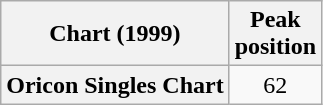<table class="wikitable sortable">
<tr>
<th style="text-align:center;">Chart (1999)</th>
<th style="text-align:center;">Peak<br>position</th>
</tr>
<tr>
<th scope = "row">Oricon Singles Chart</th>
<td style="text-align:center;">62</td>
</tr>
</table>
